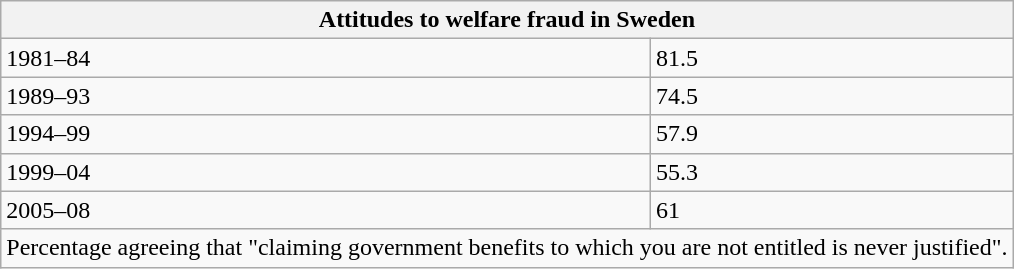<table class="wikitable floatright">
<tr>
<th colspan="2">Attitudes to welfare fraud in Sweden</th>
</tr>
<tr>
<td>1981–84</td>
<td>81.5</td>
</tr>
<tr>
<td>1989–93</td>
<td>74.5</td>
</tr>
<tr>
<td>1994–99</td>
<td>57.9</td>
</tr>
<tr>
<td>1999–04</td>
<td>55.3</td>
</tr>
<tr>
<td>2005–08</td>
<td>61</td>
</tr>
<tr>
<td colspan="2">Percentage agreeing that "claiming government benefits to which you are not entitled is never justified".</td>
</tr>
</table>
